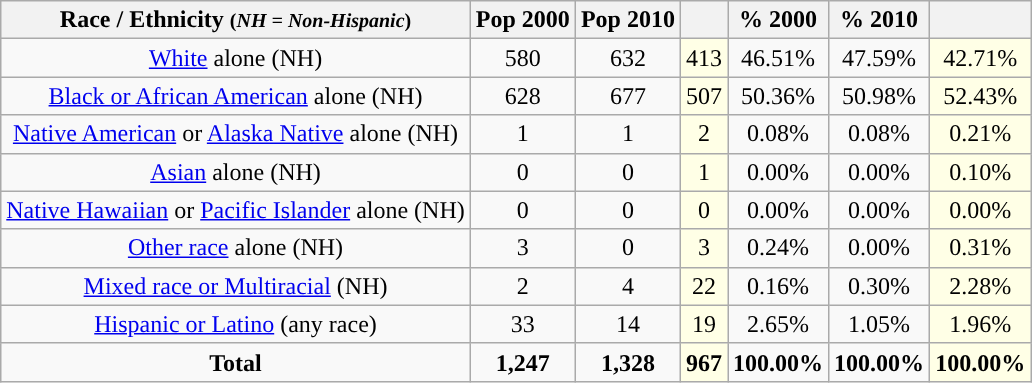<table class="wikitable" style="text-align:center;">
<tr>
<th>Race / Ethnicity <small>(<em>NH = Non-Hispanic</em>)</small></th>
<th>Pop 2000</th>
<th>Pop 2010</th>
<th></th>
<th>% 2000</th>
<th>% 2010</th>
<th></th>
</tr>
<tr>
<td><a href='#'>White</a> alone (NH)</td>
<td>580</td>
<td>632</td>
<td style='background: #ffffe6;'>413</td>
<td>46.51%</td>
<td>47.59%</td>
<td style='background: #ffffe6;'>42.71%</td>
</tr>
<tr>
<td><a href='#'>Black or African American</a> alone (NH)</td>
<td>628</td>
<td>677</td>
<td style='background: #ffffe6;'>507</td>
<td>50.36%</td>
<td>50.98%</td>
<td style='background: #ffffe6;'>52.43%</td>
</tr>
<tr>
<td><a href='#'>Native American</a> or <a href='#'>Alaska Native</a> alone (NH)</td>
<td>1</td>
<td>1</td>
<td style='background: #ffffe6;'>2</td>
<td>0.08%</td>
<td>0.08%</td>
<td style='background: #ffffe6;'>0.21%</td>
</tr>
<tr>
<td><a href='#'>Asian</a> alone (NH)</td>
<td>0</td>
<td>0</td>
<td style='background: #ffffe6;'>1</td>
<td>0.00%</td>
<td>0.00%</td>
<td style='background: #ffffe6;'>0.10%</td>
</tr>
<tr>
<td><a href='#'>Native Hawaiian</a> or <a href='#'>Pacific Islander</a> alone (NH)</td>
<td>0</td>
<td>0</td>
<td style='background: #ffffe6;'>0</td>
<td>0.00%</td>
<td>0.00%</td>
<td style='background: #ffffe6;'>0.00%</td>
</tr>
<tr>
<td><a href='#'>Other race</a> alone (NH)</td>
<td>3</td>
<td>0</td>
<td style='background: #ffffe6;'>3</td>
<td>0.24%</td>
<td>0.00%</td>
<td style='background: #ffffe6;'>0.31%</td>
</tr>
<tr>
<td><a href='#'>Mixed race or Multiracial</a> (NH)</td>
<td>2</td>
<td>4</td>
<td style='background: #ffffe6;'>22</td>
<td>0.16%</td>
<td>0.30%</td>
<td style='background: #ffffe6;'>2.28%</td>
</tr>
<tr>
<td><a href='#'>Hispanic or Latino</a> (any race)</td>
<td>33</td>
<td>14</td>
<td style='background: #ffffe6;'>19</td>
<td>2.65%</td>
<td>1.05%</td>
<td style='background: #ffffe6;'>1.96%</td>
</tr>
<tr>
<td><strong>Total</strong></td>
<td><strong>1,247</strong></td>
<td><strong>1,328</strong></td>
<td style='background: #ffffe6;'><strong>967</strong></td>
<td><strong>100.00%</strong></td>
<td><strong>100.00%</strong></td>
<td style='background: #ffffe6;'><strong>100.00%</strong></td>
</tr>
</table>
